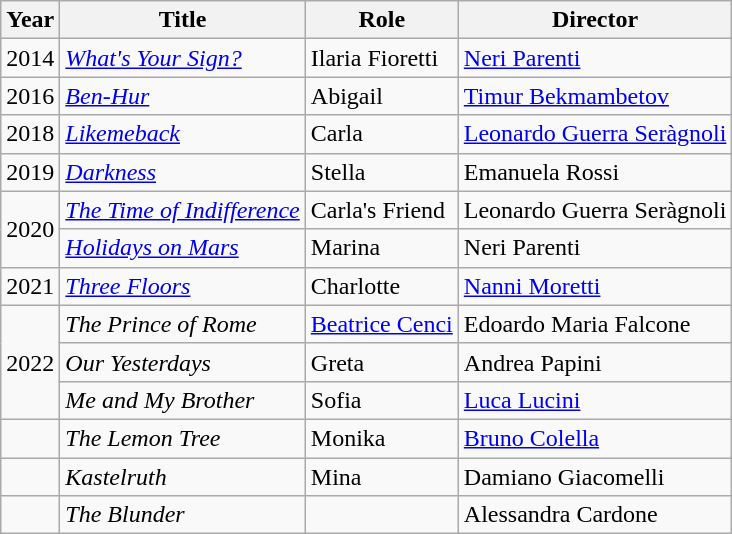<table class="wikitable">
<tr>
<th>Year</th>
<th>Title</th>
<th>Role</th>
<th>Director</th>
</tr>
<tr>
<td>2014</td>
<td><em><a href='#'>What's Your Sign?</a></em></td>
<td>Ilaria Fioretti</td>
<td><a href='#'>Neri Parenti</a></td>
</tr>
<tr>
<td>2016</td>
<td><em><a href='#'>Ben-Hur</a></em></td>
<td>Abigail</td>
<td><a href='#'>Timur Bekmambetov</a></td>
</tr>
<tr>
<td>2018</td>
<td><em><a href='#'>Likemeback</a></em></td>
<td>Carla</td>
<td><a href='#'>Leonardo Guerra Seràgnoli</a></td>
</tr>
<tr>
<td>2019</td>
<td><em><a href='#'>Darkness</a></em></td>
<td>Stella</td>
<td>Emanuela Rossi</td>
</tr>
<tr>
<td rowspan=2>2020</td>
<td><em><a href='#'>The Time of Indifference</a></em></td>
<td>Carla's Friend</td>
<td>Leonardo Guerra Seràgnoli</td>
</tr>
<tr>
<td><em><a href='#'>Holidays on Mars</a></em></td>
<td>Marina</td>
<td>Neri Parenti</td>
</tr>
<tr>
<td>2021</td>
<td><em><a href='#'>Three Floors</a></em></td>
<td>Charlotte</td>
<td><a href='#'>Nanni Moretti</a></td>
</tr>
<tr>
<td rowspan=3>2022</td>
<td><em>The Prince of Rome</em></td>
<td><a href='#'>Beatrice Cenci</a></td>
<td>Edoardo Maria Falcone</td>
</tr>
<tr>
<td><em>Our Yesterdays</em></td>
<td>Greta</td>
<td>Andrea Papini</td>
</tr>
<tr>
<td><em>Me and My Brother</em></td>
<td>Sofia</td>
<td><a href='#'>Luca Lucini</a></td>
</tr>
<tr>
<td></td>
<td><em>The Lemon Tree</em></td>
<td>Monika</td>
<td><a href='#'>Bruno Colella</a></td>
</tr>
<tr>
<td></td>
<td><em>Kastelruth</em></td>
<td>Mina</td>
<td>Damiano Giacomelli</td>
</tr>
<tr>
<td></td>
<td><em>The Blunder</em></td>
<td></td>
<td>Alessandra Cardone</td>
</tr>
</table>
